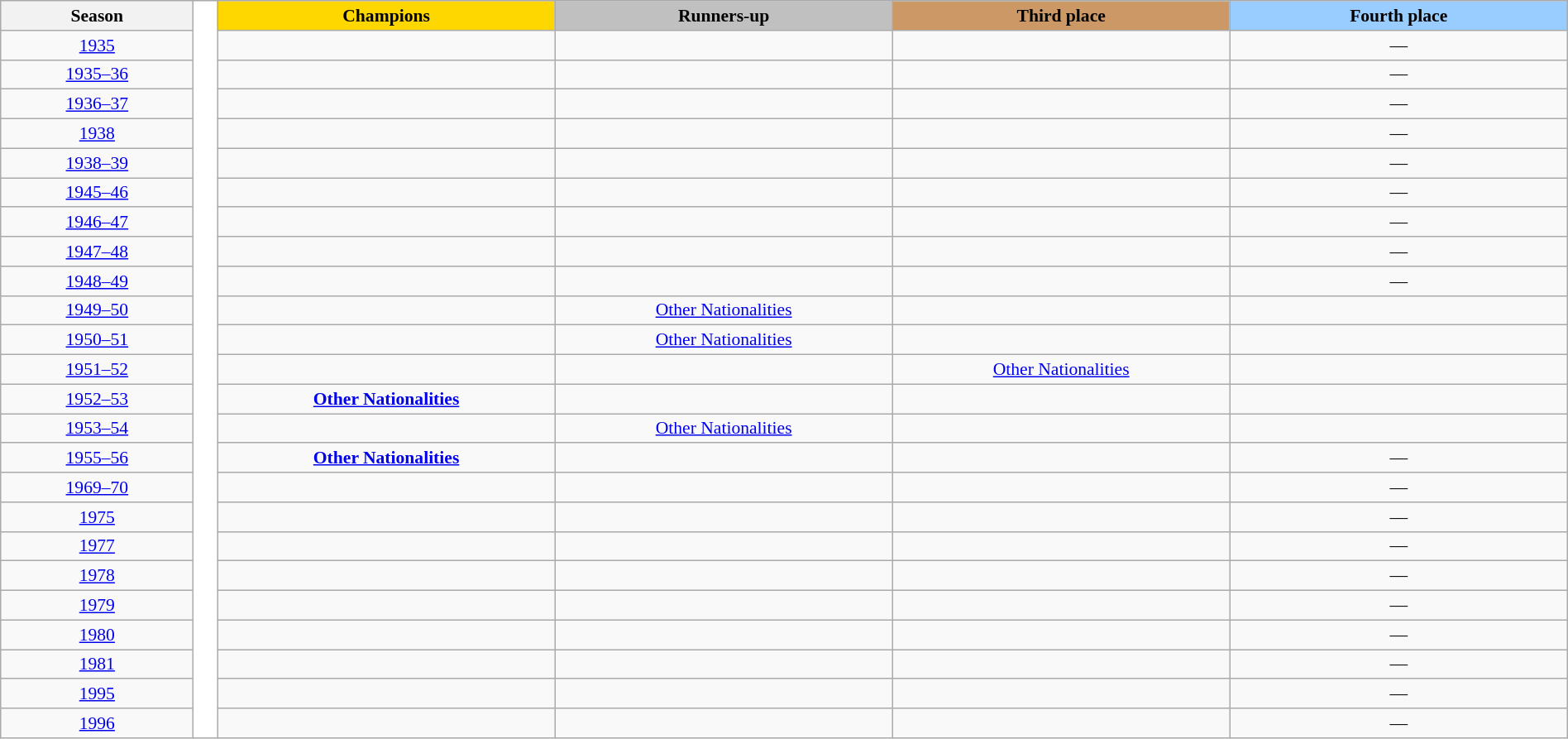<table class="wikitable" style="font-size:90%;text-align:center;width:100%">
<tr>
<th width="8%">Season</th>
<td width="1%" rowspan=25 style="background-color:#ffffff"></td>
<th style="width:14%; background:gold;">Champions</th>
<th style="width:14%; background:silver;">Runners-up</th>
<th style="width:14%; background:#c96;">Third place</th>
<th style="width:14%; background:#9acdff;">Fourth place</th>
</tr>
<tr>
<td><a href='#'>1935</a></td>
<td><strong></strong></td>
<td></td>
<td></td>
<td>—</td>
</tr>
<tr>
<td><a href='#'>1935–36</a></td>
<td><strong></strong></td>
<td></td>
<td></td>
<td>—</td>
</tr>
<tr>
<td><a href='#'>1936–37</a></td>
<td><strong></strong></td>
<td></td>
<td></td>
<td>—</td>
</tr>
<tr>
<td><a href='#'>1938</a></td>
<td><strong></strong></td>
<td></td>
<td></td>
<td>—</td>
</tr>
<tr>
<td><a href='#'>1938–39</a></td>
<td><strong></strong></td>
<td></td>
<td></td>
<td>—</td>
</tr>
<tr>
<td><a href='#'>1945–46</a></td>
<td><strong></strong></td>
<td></td>
<td></td>
<td>—</td>
</tr>
<tr>
<td><a href='#'>1946–47</a></td>
<td><strong></strong></td>
<td></td>
<td></td>
<td>—</td>
</tr>
<tr>
<td><a href='#'>1947–48</a></td>
<td><strong></strong></td>
<td></td>
<td></td>
<td>—</td>
</tr>
<tr>
<td><a href='#'>1948–49</a></td>
<td><strong></strong></td>
<td></td>
<td></td>
<td>—</td>
</tr>
<tr>
<td><a href='#'>1949–50</a></td>
<td><strong></strong></td>
<td><a href='#'>Other Nationalities</a></td>
<td></td>
<td></td>
</tr>
<tr>
<td><a href='#'>1950–51</a></td>
<td><strong></strong></td>
<td><a href='#'>Other Nationalities</a></td>
<td></td>
<td></td>
</tr>
<tr>
<td><a href='#'>1951–52</a></td>
<td><strong></strong></td>
<td></td>
<td><a href='#'>Other Nationalities</a></td>
<td></td>
</tr>
<tr>
<td><a href='#'>1952–53</a></td>
<td><strong> <a href='#'>Other Nationalities</a></strong></td>
<td></td>
<td></td>
<td></td>
</tr>
<tr>
<td><a href='#'>1953–54</a></td>
<td><strong></strong></td>
<td><a href='#'>Other Nationalities</a></td>
<td></td>
<td></td>
</tr>
<tr>
<td><a href='#'>1955–56</a></td>
<td><strong> <a href='#'>Other Nationalities</a></strong></td>
<td></td>
<td></td>
<td>—</td>
</tr>
<tr>
<td><a href='#'>1969–70</a></td>
<td><strong></strong></td>
<td></td>
<td></td>
<td>—</td>
</tr>
<tr>
<td><a href='#'>1975</a></td>
<td><strong></strong></td>
<td></td>
<td></td>
<td>—</td>
</tr>
<tr>
<td><a href='#'>1977</a></td>
<td><strong></strong></td>
<td></td>
<td></td>
<td>—</td>
</tr>
<tr>
<td><a href='#'>1978</a></td>
<td><strong></strong></td>
<td></td>
<td></td>
<td>—</td>
</tr>
<tr>
<td><a href='#'>1979</a></td>
<td><strong></strong></td>
<td></td>
<td></td>
<td>—</td>
</tr>
<tr>
<td><a href='#'>1980</a></td>
<td><strong></strong></td>
<td></td>
<td></td>
<td>—</td>
</tr>
<tr>
<td><a href='#'>1981</a></td>
<td><strong></strong></td>
<td></td>
<td></td>
<td>—</td>
</tr>
<tr>
<td><a href='#'>1995</a></td>
<td><strong></strong></td>
<td></td>
<td></td>
<td>—</td>
</tr>
<tr>
<td><a href='#'>1996</a></td>
<td><strong></strong></td>
<td></td>
<td></td>
<td>—</td>
</tr>
</table>
